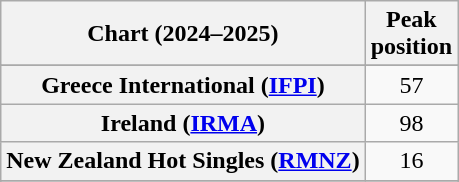<table class="wikitable sortable plainrowheaders" style="text-align:center">
<tr>
<th scope="col">Chart (2024–2025)</th>
<th scope="col">Peak<br>position</th>
</tr>
<tr>
</tr>
<tr>
</tr>
<tr>
<th scope="row">Greece International (<a href='#'>IFPI</a>)</th>
<td>57</td>
</tr>
<tr>
<th scope="row">Ireland (<a href='#'>IRMA</a>)</th>
<td>98</td>
</tr>
<tr>
<th scope="row">New Zealand Hot Singles (<a href='#'>RMNZ</a>)</th>
<td>16</td>
</tr>
<tr>
</tr>
<tr>
</tr>
<tr>
</tr>
<tr>
</tr>
</table>
